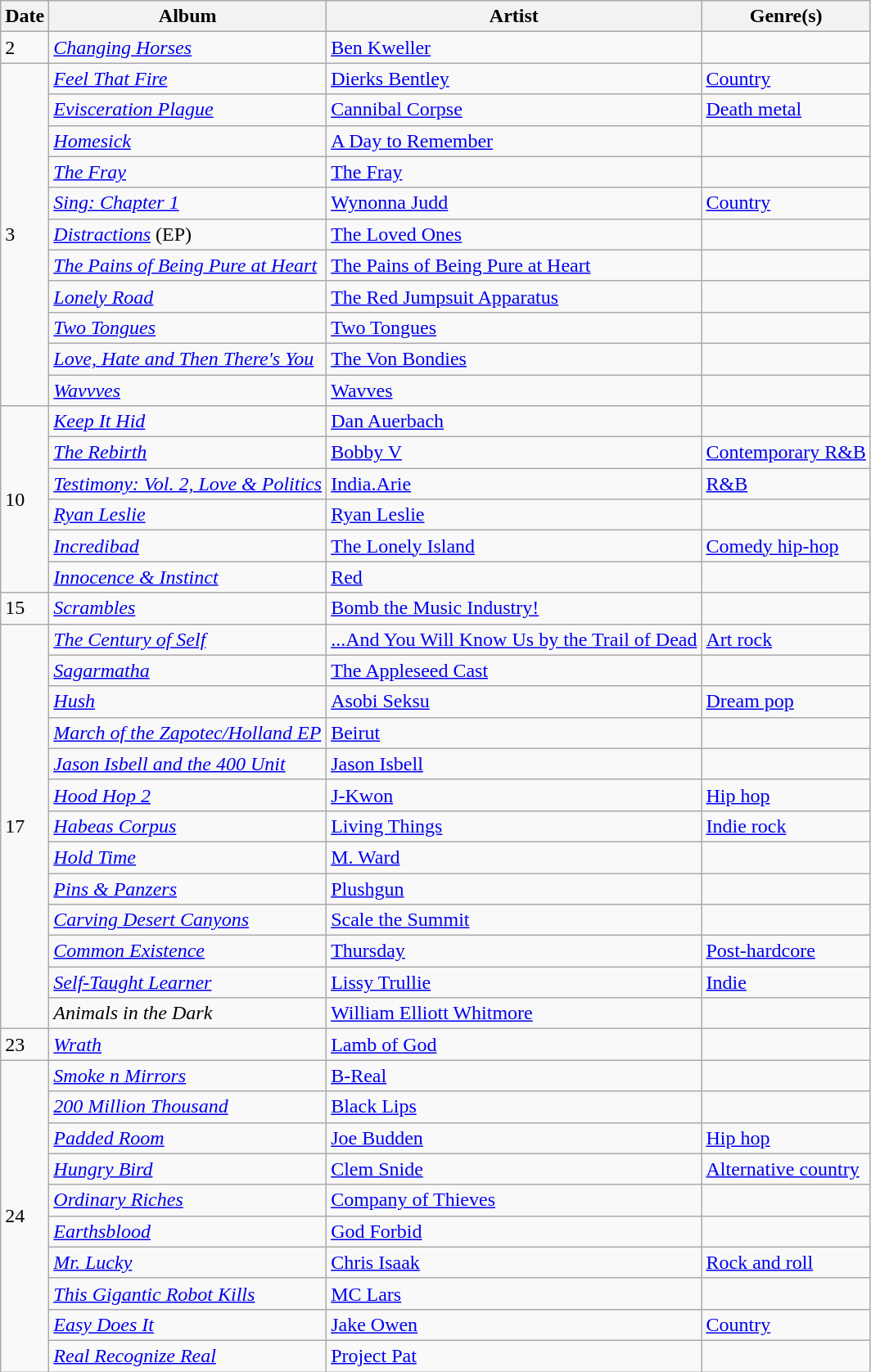<table class="wikitable">
<tr>
<th>Date</th>
<th>Album</th>
<th>Artist</th>
<th>Genre(s)</th>
</tr>
<tr>
<td>2</td>
<td><em><a href='#'>Changing Horses</a></em></td>
<td><a href='#'>Ben Kweller</a></td>
<td></td>
</tr>
<tr>
<td rowspan="11">3</td>
<td><em><a href='#'>Feel That Fire</a></em></td>
<td><a href='#'>Dierks Bentley</a></td>
<td><a href='#'>Country</a></td>
</tr>
<tr>
<td><em><a href='#'>Evisceration Plague</a></em></td>
<td><a href='#'>Cannibal Corpse</a></td>
<td><a href='#'>Death metal</a></td>
</tr>
<tr>
<td><em><a href='#'>Homesick</a></em></td>
<td><a href='#'>A Day to Remember</a></td>
<td></td>
</tr>
<tr>
<td><em><a href='#'>The Fray</a></em></td>
<td><a href='#'>The Fray</a></td>
<td></td>
</tr>
<tr>
<td><em><a href='#'>Sing: Chapter 1</a></em></td>
<td><a href='#'>Wynonna Judd</a></td>
<td><a href='#'>Country</a></td>
</tr>
<tr>
<td><em><a href='#'>Distractions</a></em> (EP)</td>
<td><a href='#'>The Loved Ones</a></td>
<td></td>
</tr>
<tr>
<td><em><a href='#'>The Pains of Being Pure at Heart</a></em></td>
<td><a href='#'>The Pains of Being Pure at Heart</a></td>
<td></td>
</tr>
<tr>
<td><em><a href='#'>Lonely Road</a></em></td>
<td><a href='#'>The Red Jumpsuit Apparatus</a></td>
<td></td>
</tr>
<tr>
<td><em><a href='#'>Two Tongues</a></em></td>
<td><a href='#'>Two Tongues</a></td>
<td></td>
</tr>
<tr>
<td><em><a href='#'>Love, Hate and Then There's You</a></em></td>
<td><a href='#'>The Von Bondies</a></td>
<td></td>
</tr>
<tr>
<td><em><a href='#'>Wavvves</a></em></td>
<td><a href='#'>Wavves</a></td>
<td></td>
</tr>
<tr>
<td rowspan="6">10</td>
<td><em><a href='#'>Keep It Hid</a></em></td>
<td><a href='#'>Dan Auerbach</a></td>
<td></td>
</tr>
<tr>
<td><em><a href='#'>The Rebirth</a></em></td>
<td><a href='#'>Bobby V</a></td>
<td><a href='#'>Contemporary R&B</a></td>
</tr>
<tr>
<td><em><a href='#'>Testimony: Vol. 2, Love & Politics</a></em></td>
<td><a href='#'>India.Arie</a></td>
<td><a href='#'>R&B</a></td>
</tr>
<tr>
<td><em><a href='#'>Ryan Leslie</a></em></td>
<td><a href='#'>Ryan Leslie</a></td>
<td></td>
</tr>
<tr>
<td><em><a href='#'>Incredibad</a></em></td>
<td><a href='#'>The Lonely Island</a></td>
<td><a href='#'>Comedy hip-hop</a></td>
</tr>
<tr>
<td><em><a href='#'>Innocence & Instinct</a></em></td>
<td><a href='#'>Red</a></td>
<td></td>
</tr>
<tr>
<td>15</td>
<td><em><a href='#'>Scrambles</a></em></td>
<td><a href='#'>Bomb the Music Industry!</a></td>
<td></td>
</tr>
<tr>
<td rowspan="13">17</td>
<td><em><a href='#'>The Century of Self</a></em></td>
<td><a href='#'>...And You Will Know Us by the Trail of Dead</a></td>
<td><a href='#'>Art rock</a></td>
</tr>
<tr>
<td><em><a href='#'>Sagarmatha</a></em></td>
<td><a href='#'>The Appleseed Cast</a></td>
<td></td>
</tr>
<tr>
<td><em><a href='#'>Hush</a></em></td>
<td><a href='#'>Asobi Seksu</a></td>
<td><a href='#'>Dream pop</a></td>
</tr>
<tr>
<td><em><a href='#'>March of the Zapotec/Holland EP</a></em></td>
<td><a href='#'>Beirut</a></td>
<td></td>
</tr>
<tr>
<td><em><a href='#'>Jason Isbell and the 400 Unit</a></em></td>
<td><a href='#'>Jason Isbell</a></td>
<td></td>
</tr>
<tr>
<td><em><a href='#'>Hood Hop 2</a></em></td>
<td><a href='#'>J-Kwon</a></td>
<td><a href='#'>Hip hop</a></td>
</tr>
<tr>
<td><em><a href='#'>Habeas Corpus</a></em></td>
<td><a href='#'>Living Things</a></td>
<td><a href='#'>Indie rock</a></td>
</tr>
<tr>
<td><em><a href='#'>Hold Time</a></em></td>
<td><a href='#'>M. Ward</a></td>
<td></td>
</tr>
<tr>
<td><em><a href='#'>Pins & Panzers</a></em></td>
<td><a href='#'>Plushgun</a></td>
<td></td>
</tr>
<tr>
<td><em><a href='#'>Carving Desert Canyons</a></em></td>
<td><a href='#'>Scale the Summit</a></td>
<td></td>
</tr>
<tr>
<td><em><a href='#'>Common Existence</a></em></td>
<td><a href='#'>Thursday</a></td>
<td><a href='#'>Post-hardcore</a></td>
</tr>
<tr>
<td><em><a href='#'>Self-Taught Learner</a></em></td>
<td><a href='#'>Lissy Trullie</a></td>
<td><a href='#'>Indie</a></td>
</tr>
<tr>
<td><em>Animals in the Dark</em></td>
<td><a href='#'>William Elliott Whitmore</a></td>
<td></td>
</tr>
<tr>
<td>23</td>
<td><em><a href='#'>Wrath</a></em></td>
<td><a href='#'>Lamb of God</a></td>
<td></td>
</tr>
<tr>
<td rowspan="10">24</td>
<td><em><a href='#'>Smoke n Mirrors</a></em></td>
<td><a href='#'>B-Real</a></td>
<td></td>
</tr>
<tr>
<td><em><a href='#'>200 Million Thousand</a></em></td>
<td><a href='#'>Black Lips</a></td>
<td></td>
</tr>
<tr>
<td><em><a href='#'>Padded Room</a></em></td>
<td><a href='#'>Joe Budden</a></td>
<td><a href='#'>Hip hop</a></td>
</tr>
<tr>
<td><em><a href='#'>Hungry Bird</a></em></td>
<td><a href='#'>Clem Snide</a></td>
<td><a href='#'>Alternative country</a></td>
</tr>
<tr>
<td><em><a href='#'>Ordinary Riches</a></em></td>
<td><a href='#'>Company of Thieves</a></td>
<td></td>
</tr>
<tr>
<td><em><a href='#'>Earthsblood</a></em></td>
<td><a href='#'>God Forbid</a></td>
<td></td>
</tr>
<tr>
<td><em><a href='#'>Mr. Lucky</a></em></td>
<td><a href='#'>Chris Isaak</a></td>
<td><a href='#'>Rock and roll</a></td>
</tr>
<tr>
<td><em><a href='#'>This Gigantic Robot Kills</a></em></td>
<td><a href='#'>MC Lars</a></td>
<td></td>
</tr>
<tr>
<td><em><a href='#'>Easy Does It</a></em></td>
<td><a href='#'>Jake Owen</a></td>
<td><a href='#'>Country</a></td>
</tr>
<tr>
<td><em><a href='#'>Real Recognize Real</a></em></td>
<td><a href='#'>Project Pat</a></td>
<td></td>
</tr>
</table>
